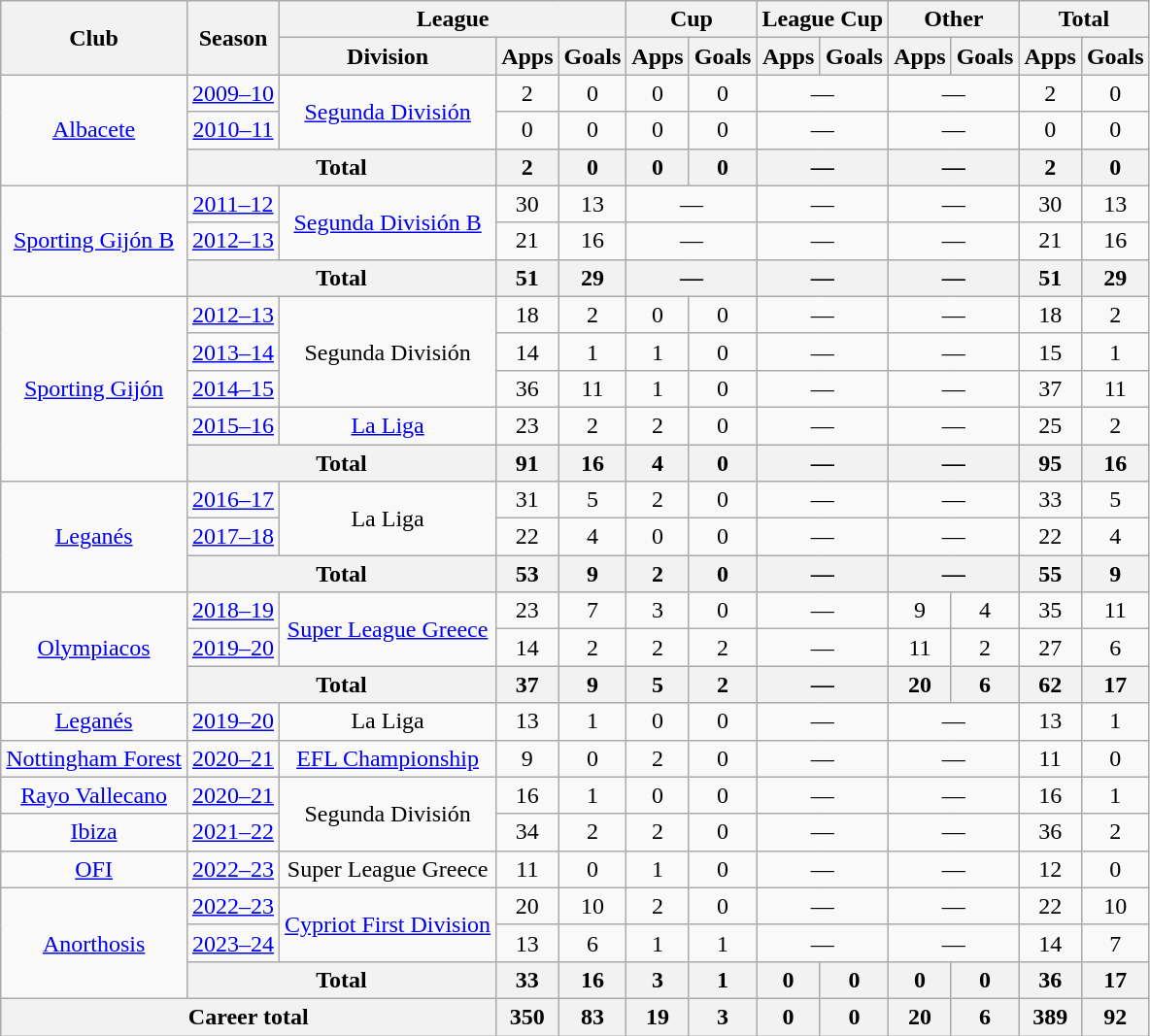<table class="wikitable" style="font-size:100%; text-align: center">
<tr>
<th rowspan="2">Club</th>
<th rowspan="2">Season</th>
<th colspan="3">League</th>
<th colspan="2">Cup</th>
<th colspan="2">League Cup</th>
<th colspan="2">Other</th>
<th colspan="2">Total</th>
</tr>
<tr>
<th>Division</th>
<th>Apps</th>
<th>Goals</th>
<th>Apps</th>
<th>Goals</th>
<th>Apps</th>
<th>Goals</th>
<th>Apps</th>
<th>Goals</th>
<th>Apps</th>
<th>Goals</th>
</tr>
<tr>
<td rowspan="3"><a href='#'>Albacete</a></td>
<td><a href='#'>2009–10</a></td>
<td rowspan="2"><a href='#'>Segunda División</a></td>
<td>2</td>
<td>0</td>
<td>0</td>
<td>0</td>
<td colspan="2">—</td>
<td colspan="2">—</td>
<td>2</td>
<td>0</td>
</tr>
<tr>
<td><a href='#'>2010–11</a></td>
<td>0</td>
<td>0</td>
<td>0</td>
<td>0</td>
<td colspan="2">—</td>
<td colspan="2">—</td>
<td>0</td>
<td>0</td>
</tr>
<tr>
<th colspan="2">Total</th>
<th>2</th>
<th>0</th>
<th>0</th>
<th>0</th>
<th colspan="2">—</th>
<th colspan="2">—</th>
<th>2</th>
<th>0</th>
</tr>
<tr>
<td rowspan="3"><a href='#'>Sporting Gijón B</a></td>
<td><a href='#'>2011–12</a></td>
<td rowspan="2"><a href='#'>Segunda División B</a></td>
<td>30</td>
<td>13</td>
<td colspan="2">—</td>
<td colspan="2">—</td>
<td colspan="2">—</td>
<td>30</td>
<td>13</td>
</tr>
<tr>
<td><a href='#'>2012–13</a></td>
<td>21</td>
<td>16</td>
<td colspan="2">—</td>
<td colspan="2">—</td>
<td colspan="2">—</td>
<td>21</td>
<td>16</td>
</tr>
<tr>
<th colspan="2">Total</th>
<th>51</th>
<th>29</th>
<th colspan="2">—</th>
<th colspan="2">—</th>
<th colspan="2">—</th>
<th>51</th>
<th>29</th>
</tr>
<tr>
<td rowspan="5"><a href='#'>Sporting Gijón</a></td>
<td><a href='#'>2012–13</a></td>
<td rowspan="3">Segunda División</td>
<td>18</td>
<td>2</td>
<td>0</td>
<td>0</td>
<td colspan="2">—</td>
<td colspan="2">—</td>
<td>18</td>
<td>2</td>
</tr>
<tr>
<td><a href='#'>2013–14</a></td>
<td>14</td>
<td>1</td>
<td>1</td>
<td>0</td>
<td colspan="2">—</td>
<td colspan="2">—</td>
<td>15</td>
<td>1</td>
</tr>
<tr>
<td><a href='#'>2014–15</a></td>
<td>36</td>
<td>11</td>
<td>1</td>
<td>0</td>
<td colspan="2">—</td>
<td colspan="2">—</td>
<td>37</td>
<td>11</td>
</tr>
<tr>
<td><a href='#'>2015–16</a></td>
<td><a href='#'>La Liga</a></td>
<td>23</td>
<td>2</td>
<td>2</td>
<td>0</td>
<td colspan="2">—</td>
<td colspan="2">—</td>
<td>25</td>
<td>2</td>
</tr>
<tr>
<th colspan="2">Total</th>
<th>91</th>
<th>16</th>
<th>4</th>
<th>0</th>
<th colspan="2">—</th>
<th colspan="2">—</th>
<th>95</th>
<th>16</th>
</tr>
<tr>
<td rowspan="3"><a href='#'>Leganés</a></td>
<td><a href='#'>2016–17</a></td>
<td rowspan="2">La Liga</td>
<td>31</td>
<td>5</td>
<td>2</td>
<td>0</td>
<td colspan="2">—</td>
<td colspan="2">—</td>
<td>33</td>
<td>5</td>
</tr>
<tr>
<td><a href='#'>2017–18</a></td>
<td>22</td>
<td>4</td>
<td>0</td>
<td>0</td>
<td colspan="2">—</td>
<td colspan="2">—</td>
<td>22</td>
<td>4</td>
</tr>
<tr>
<th colspan="2">Total</th>
<th>53</th>
<th>9</th>
<th>2</th>
<th>0</th>
<th colspan="2">—</th>
<th colspan="2">—</th>
<th>55</th>
<th>9</th>
</tr>
<tr>
<td rowspan="3"><a href='#'>Olympiacos</a></td>
<td><a href='#'>2018–19</a></td>
<td rowspan="2"><a href='#'>Super League Greece</a></td>
<td>23</td>
<td>7</td>
<td>3</td>
<td>0</td>
<td colspan="2">—</td>
<td>9</td>
<td>4</td>
<td>35</td>
<td>11</td>
</tr>
<tr>
<td><a href='#'>2019–20</a></td>
<td>14</td>
<td>2</td>
<td>2</td>
<td>2</td>
<td colspan="2">—</td>
<td>11</td>
<td>2</td>
<td>27</td>
<td>6</td>
</tr>
<tr>
<th colspan="2">Total</th>
<th>37</th>
<th>9</th>
<th>5</th>
<th>2</th>
<th colspan="2">—</th>
<th>20</th>
<th>6</th>
<th>62</th>
<th>17</th>
</tr>
<tr>
<td><a href='#'>Leganés</a></td>
<td><a href='#'>2019–20</a></td>
<td>La Liga</td>
<td>13</td>
<td>1</td>
<td>0</td>
<td>0</td>
<td colspan="2">—</td>
<td colspan="2">—</td>
<td>13</td>
<td>1</td>
</tr>
<tr>
<td><a href='#'>Nottingham Forest</a></td>
<td><a href='#'>2020–21</a></td>
<td><a href='#'>EFL Championship</a></td>
<td>9</td>
<td>0</td>
<td>2</td>
<td>0</td>
<td colspan="2">—</td>
<td colspan="2">—</td>
<td>11</td>
<td>0</td>
</tr>
<tr>
<td><a href='#'>Rayo Vallecano</a></td>
<td><a href='#'>2020–21</a></td>
<td rowspan="2">Segunda División</td>
<td>16</td>
<td>1</td>
<td>0</td>
<td>0</td>
<td colspan="2">—</td>
<td colspan="2">—</td>
<td>16</td>
<td>1</td>
</tr>
<tr>
<td><a href='#'>Ibiza</a></td>
<td><a href='#'>2021–22</a></td>
<td>34</td>
<td>2</td>
<td>2</td>
<td>0</td>
<td colspan="2">—</td>
<td colspan="2">—</td>
<td>36</td>
<td>2</td>
</tr>
<tr>
<td><a href='#'>OFI</a></td>
<td><a href='#'>2022–23</a></td>
<td>Super League Greece</td>
<td>11</td>
<td>0</td>
<td>1</td>
<td>0</td>
<td colspan="2">—</td>
<td colspan="2">—</td>
<td>12</td>
<td>0</td>
</tr>
<tr>
<td rowspan="3"><a href='#'>Anorthosis</a></td>
<td><a href='#'>2022–23</a></td>
<td rowspan="2"><a href='#'>Cypriot First Division</a></td>
<td>20</td>
<td>10</td>
<td>2</td>
<td>0</td>
<td colspan="2">—</td>
<td colspan="2">—</td>
<td>22</td>
<td>10</td>
</tr>
<tr>
<td><a href='#'>2023–24</a></td>
<td>13</td>
<td>6</td>
<td>1</td>
<td>1</td>
<td colspan="2">—</td>
<td colspan="2">—</td>
<td>14</td>
<td>7</td>
</tr>
<tr>
<th colspan="2">Total</th>
<th>33</th>
<th>16</th>
<th>3</th>
<th>1</th>
<th>0</th>
<th>0</th>
<th>0</th>
<th>0</th>
<th>36</th>
<th>17</th>
</tr>
<tr>
<th colspan="3">Career total</th>
<th>350</th>
<th>83</th>
<th>19</th>
<th>3</th>
<th>0</th>
<th>0</th>
<th>20</th>
<th>6</th>
<th>389</th>
<th>92</th>
</tr>
</table>
